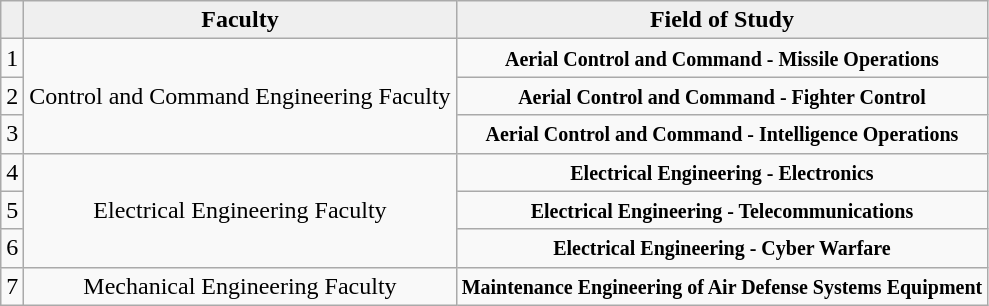<table class="wikitable" style="text-align: center;">
<tr>
<th style="background: #efefef;"></th>
<th style="background: #efefef;"><strong>Faculty</strong></th>
<th style="background: #efefef;"><strong>Field of Study</strong></th>
</tr>
<tr>
<td>1</td>
<td rowspan="3">Control and Command Engineering Faculty</td>
<td><strong><small>Aerial Control and Command - Missile Operations</small></strong></td>
</tr>
<tr>
<td>2</td>
<td><strong><small>Aerial Control and Command - Fighter Control</small></strong></td>
</tr>
<tr>
<td>3</td>
<td><strong><small>Aerial Control and Command - Intelligence Operations</small></strong></td>
</tr>
<tr>
<td>4</td>
<td rowspan="3">Electrical Engineering Faculty</td>
<td><strong><small>Electrical Engineering - Electronics</small></strong></td>
</tr>
<tr>
<td>5</td>
<td><strong><small>Electrical Engineering - Telecommunications</small></strong></td>
</tr>
<tr>
<td>6</td>
<td><strong><small>Electrical Engineering - Cyber Warfare</small></strong></td>
</tr>
<tr>
<td>7</td>
<td>Mechanical Engineering Faculty</td>
<td><strong><small>Maintenance Engineering of Air Defense Systems Equipment</small></strong></td>
</tr>
</table>
